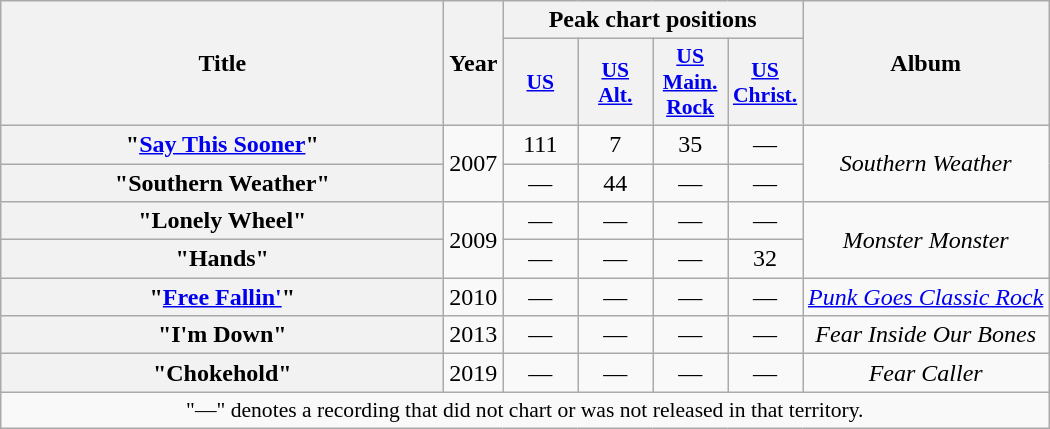<table class="wikitable plainrowheaders" style="text-align:center;">
<tr>
<th scope="col" rowspan="2" style="width:18em;">Title</th>
<th scope="col" rowspan="2">Year</th>
<th scope="col" colspan="4">Peak chart positions</th>
<th scope="col" rowspan="2">Album</th>
</tr>
<tr>
<th scope="col" style="width:3em;font-size:90%;"><a href='#'>US</a></th>
<th scope="col" style="width:3em;font-size:90%;"><a href='#'>US Alt.</a><br></th>
<th scope="col" style="width:3em;font-size:90%;"><a href='#'>US Main. Rock</a><br></th>
<th scope="col" style="width:3em;font-size:90%;"><a href='#'>US Christ.</a><br></th>
</tr>
<tr>
<th scope="row">"<a href='#'>Say This Sooner</a>"</th>
<td rowspan="2">2007</td>
<td>111</td>
<td>7</td>
<td>35</td>
<td>—</td>
<td rowspan="2"><em>Southern Weather</em></td>
</tr>
<tr>
<th scope="row">"Southern Weather"</th>
<td>—</td>
<td>44</td>
<td>—</td>
<td>—</td>
</tr>
<tr>
<th scope="row">"Lonely Wheel"</th>
<td rowspan="2">2009</td>
<td>—</td>
<td>—</td>
<td>—</td>
<td>—</td>
<td rowspan="2"><em>Monster Monster</em></td>
</tr>
<tr>
<th scope="row">"Hands"</th>
<td>—</td>
<td>—</td>
<td>—</td>
<td>32</td>
</tr>
<tr>
<th scope="row">"<a href='#'>Free Fallin'</a>"</th>
<td>2010</td>
<td>—</td>
<td>—</td>
<td>—</td>
<td>—</td>
<td><em><a href='#'>Punk Goes Classic Rock</a></em></td>
</tr>
<tr>
<th scope="row">"I'm Down"</th>
<td>2013</td>
<td>—</td>
<td>—</td>
<td>—</td>
<td>—</td>
<td><em>Fear Inside Our Bones</em></td>
</tr>
<tr>
<th scope="row">"Chokehold"</th>
<td>2019</td>
<td>—</td>
<td>—</td>
<td>—</td>
<td>—</td>
<td><em>Fear Caller</em></td>
</tr>
<tr>
<td colspan="7" style="font-size:90%">"—" denotes a recording that did not chart or was not released in that territory.</td>
</tr>
</table>
